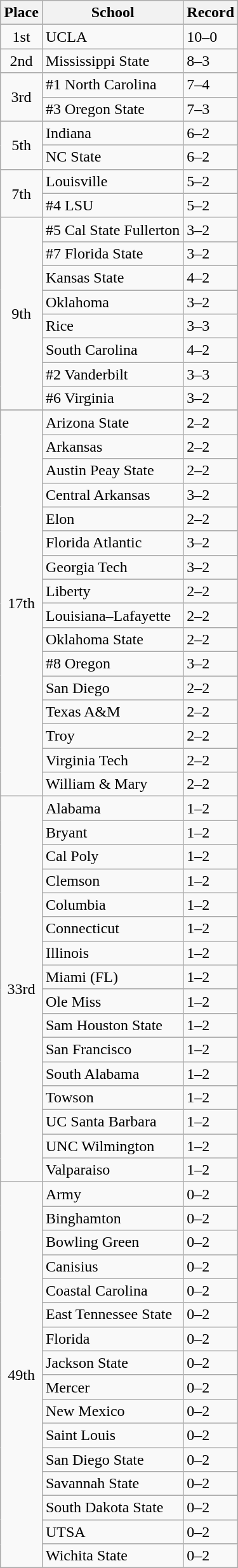<table class="wikitable">
<tr>
<th>Place</th>
<th>School</th>
<th>Record</th>
</tr>
<tr>
<td rowspan="1" align=center>1st</td>
<td>UCLA</td>
<td>10–0</td>
</tr>
<tr>
<td rowspan="1" align=center>2nd</td>
<td>Mississippi State</td>
<td>8–3</td>
</tr>
<tr>
<td rowspan="2" align=center>3rd</td>
<td>#1 North Carolina</td>
<td>7–4</td>
</tr>
<tr>
<td>#3 Oregon State</td>
<td>7–3</td>
</tr>
<tr>
<td rowspan="2" align=center>5th</td>
<td>Indiana</td>
<td>6–2</td>
</tr>
<tr>
<td>NC State</td>
<td>6–2</td>
</tr>
<tr>
<td rowspan="2" align=center>7th</td>
<td>Louisville</td>
<td>5–2</td>
</tr>
<tr>
<td>#4 LSU</td>
<td>5–2</td>
</tr>
<tr>
<td rowspan="8" align=center>9th </td>
<td>#5 Cal State Fullerton</td>
<td>3–2</td>
</tr>
<tr>
<td>#7 Florida State</td>
<td>3–2</td>
</tr>
<tr>
<td>Kansas State</td>
<td>4–2</td>
</tr>
<tr>
<td>Oklahoma</td>
<td>3–2</td>
</tr>
<tr>
<td>Rice</td>
<td>3–3</td>
</tr>
<tr>
<td>South Carolina</td>
<td>4–2</td>
</tr>
<tr>
<td>#2 Vanderbilt</td>
<td>3–3</td>
</tr>
<tr>
<td>#6 Virginia</td>
<td>3–2</td>
</tr>
<tr>
</tr>
<tr>
<td rowspan="16" align=center>17th </td>
<td>Arizona State</td>
<td>2–2</td>
</tr>
<tr>
<td>Arkansas</td>
<td>2–2</td>
</tr>
<tr>
<td>Austin Peay State</td>
<td>2–2</td>
</tr>
<tr>
<td>Central Arkansas</td>
<td>3–2</td>
</tr>
<tr>
<td>Elon</td>
<td>2–2</td>
</tr>
<tr>
<td>Florida Atlantic</td>
<td>3–2</td>
</tr>
<tr>
<td>Georgia Tech</td>
<td>3–2</td>
</tr>
<tr>
<td>Liberty</td>
<td>2–2</td>
</tr>
<tr>
<td>Louisiana–Lafayette</td>
<td>2–2</td>
</tr>
<tr>
<td>Oklahoma State</td>
<td>2–2</td>
</tr>
<tr>
<td>#8 Oregon</td>
<td>3–2</td>
</tr>
<tr>
<td>San Diego</td>
<td>2–2</td>
</tr>
<tr>
<td>Texas A&M</td>
<td>2–2</td>
</tr>
<tr>
<td>Troy</td>
<td>2–2</td>
</tr>
<tr>
<td>Virginia Tech</td>
<td>2–2</td>
</tr>
<tr>
<td>William & Mary</td>
<td>2–2</td>
</tr>
<tr>
<td rowspan="16" align=center>33rd</td>
<td>Alabama</td>
<td>1–2</td>
</tr>
<tr>
<td>Bryant</td>
<td>1–2</td>
</tr>
<tr>
<td>Cal Poly</td>
<td>1–2</td>
</tr>
<tr>
<td>Clemson</td>
<td>1–2</td>
</tr>
<tr>
<td>Columbia</td>
<td>1–2</td>
</tr>
<tr>
<td>Connecticut</td>
<td>1–2</td>
</tr>
<tr>
<td>Illinois</td>
<td>1–2</td>
</tr>
<tr>
<td>Miami (FL)</td>
<td>1–2</td>
</tr>
<tr>
<td>Ole Miss</td>
<td>1–2</td>
</tr>
<tr>
<td>Sam Houston State</td>
<td>1–2</td>
</tr>
<tr>
<td>San Francisco</td>
<td>1–2</td>
</tr>
<tr>
<td>South Alabama</td>
<td>1–2</td>
</tr>
<tr>
<td>Towson</td>
<td>1–2</td>
</tr>
<tr>
<td>UC Santa Barbara</td>
<td>1–2</td>
</tr>
<tr>
<td>UNC Wilmington</td>
<td>1–2</td>
</tr>
<tr>
<td>Valparaiso</td>
<td>1–2</td>
</tr>
<tr>
<td rowspan="16" align=center>49th</td>
<td>Army</td>
<td>0–2</td>
</tr>
<tr>
<td>Binghamton</td>
<td>0–2</td>
</tr>
<tr>
<td>Bowling Green</td>
<td>0–2</td>
</tr>
<tr>
<td>Canisius</td>
<td>0–2</td>
</tr>
<tr>
<td>Coastal Carolina</td>
<td>0–2</td>
</tr>
<tr>
<td>East Tennessee State</td>
<td>0–2</td>
</tr>
<tr>
<td>Florida</td>
<td>0–2</td>
</tr>
<tr>
<td>Jackson State</td>
<td>0–2</td>
</tr>
<tr>
<td>Mercer</td>
<td>0–2</td>
</tr>
<tr>
<td>New Mexico</td>
<td>0–2</td>
</tr>
<tr>
<td>Saint Louis</td>
<td>0–2</td>
</tr>
<tr>
<td>San Diego State</td>
<td>0–2</td>
</tr>
<tr>
<td>Savannah State</td>
<td>0–2</td>
</tr>
<tr>
<td>South Dakota State</td>
<td>0–2</td>
</tr>
<tr>
<td>UTSA</td>
<td>0–2</td>
</tr>
<tr>
<td>Wichita State</td>
<td>0–2</td>
</tr>
</table>
